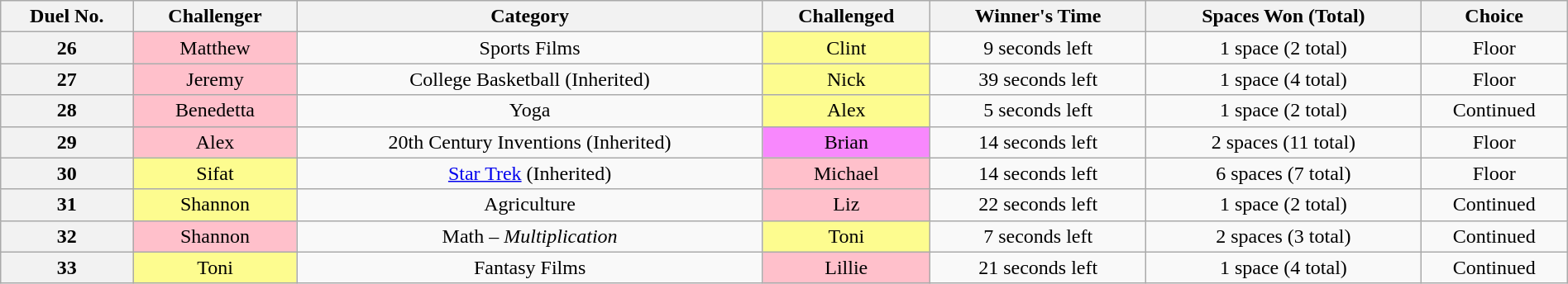<table class="wikitable sortable mw-collapsible mw-collapsed" style="text-align:center; width:100%">
<tr>
<th scope="col">Duel No.</th>
<th scope="col">Challenger</th>
<th scope="col">Category</th>
<th scope="col">Challenged</th>
<th scope="col">Winner's Time</th>
<th scope="col">Spaces Won (Total)</th>
<th scope="col">Choice</th>
</tr>
<tr>
<th>26</th>
<td style="background:pink;">Matthew</td>
<td>Sports Films</td>
<td style="background:#fdfc8f;">Clint</td>
<td>9 seconds left</td>
<td>1 space (2 total)</td>
<td>Floor</td>
</tr>
<tr>
<th>27</th>
<td style="background:pink;">Jeremy</td>
<td>College Basketball (Inherited)</td>
<td style="background:#fdfc8f;">Nick</td>
<td>39 seconds left</td>
<td>1 space (4 total)</td>
<td>Floor</td>
</tr>
<tr>
<th>28</th>
<td style="background:pink;">Benedetta</td>
<td>Yoga</td>
<td style="background:#fdfc8f;">Alex</td>
<td>5 seconds left</td>
<td>1 space (2 total)</td>
<td>Continued</td>
</tr>
<tr>
<th>29</th>
<td style="background:pink;">Alex</td>
<td>20th Century Inventions (Inherited)</td>
<td style="background:#F888FD;">Brian</td>
<td>14 seconds left</td>
<td>2 spaces (11 total)</td>
<td>Floor</td>
</tr>
<tr>
<th>30</th>
<td style="background:#fdfc8f;">Sifat</td>
<td><a href='#'>Star Trek</a> (Inherited)</td>
<td style="background:pink;">Michael</td>
<td>14 seconds left</td>
<td>6 spaces (7 total)</td>
<td>Floor</td>
</tr>
<tr>
<th>31</th>
<td style="background:#fdfc8f;">Shannon</td>
<td>Agriculture</td>
<td style="background:pink;">Liz</td>
<td>22 seconds left</td>
<td>1 space (2 total)</td>
<td>Continued</td>
</tr>
<tr>
<th>32</th>
<td style="background:pink;">Shannon</td>
<td>Math – <em>Multiplication</em></td>
<td style="background:#fdfc8f;">Toni</td>
<td>7 seconds left</td>
<td>2 spaces (3 total)</td>
<td>Continued</td>
</tr>
<tr>
<th>33</th>
<td style="background:#fdfc8f;">Toni</td>
<td>Fantasy Films</td>
<td style="background:pink;">Lillie</td>
<td>21 seconds left</td>
<td>1 space (4 total)</td>
<td>Continued</td>
</tr>
</table>
